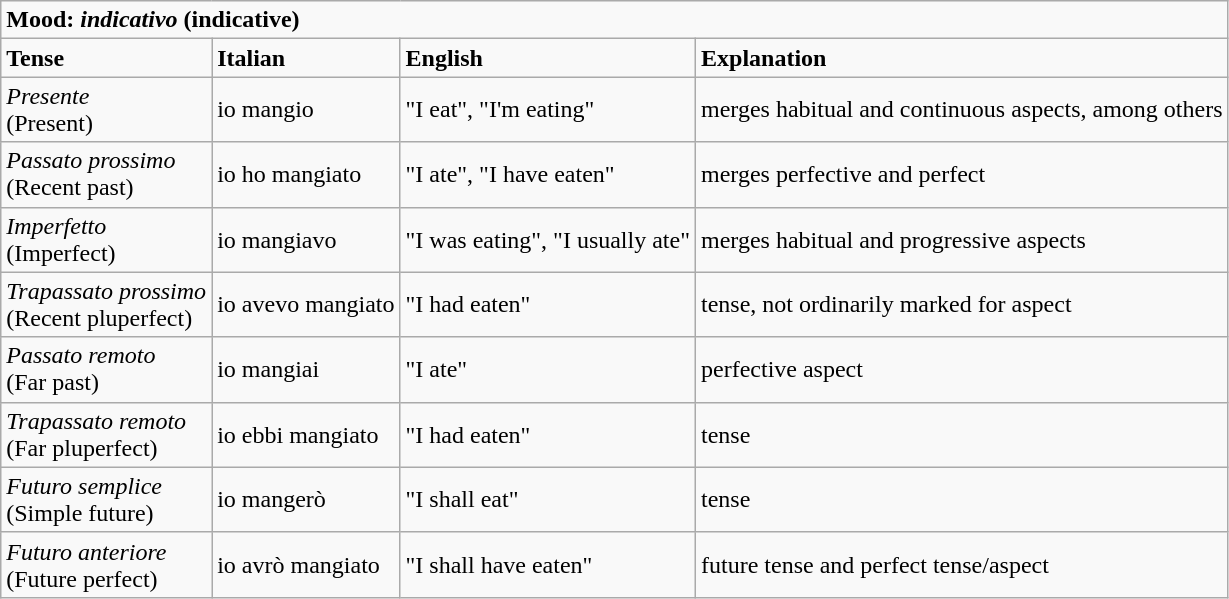<table class="wikitable">
<tr>
<td colspan="4"><strong>Mood: <em>indicativo</em> (indicative)</strong></td>
</tr>
<tr>
<td><strong>Tense</strong></td>
<td><strong>Italian</strong></td>
<td><strong>English</strong></td>
<td><strong>Explanation</strong></td>
</tr>
<tr>
<td><em>Presente</em><br>(Present)</td>
<td>io mangio</td>
<td>"I eat", "I'm eating"</td>
<td>merges habitual and continuous aspects, among others</td>
</tr>
<tr>
<td><em>Passato prossimo</em><br>(Recent past)</td>
<td>io ho mangiato</td>
<td>"I ate", "I have eaten"</td>
<td>merges perfective and perfect</td>
</tr>
<tr>
<td><em>Imperfetto</em><br>(Imperfect)</td>
<td>io mangiavo</td>
<td>"I was eating", "I usually ate"</td>
<td>merges habitual and progressive aspects</td>
</tr>
<tr>
<td><em>Trapassato prossimo</em><br>(Recent pluperfect)</td>
<td>io avevo mangiato</td>
<td>"I had eaten"</td>
<td>tense, not ordinarily marked for aspect</td>
</tr>
<tr>
<td><em>Passato remoto</em><br>(Far past)</td>
<td>io mangiai</td>
<td>"I ate"</td>
<td>perfective aspect</td>
</tr>
<tr>
<td><em>Trapassato remoto</em><br>(Far pluperfect)</td>
<td>io ebbi mangiato</td>
<td>"I had eaten"</td>
<td>tense</td>
</tr>
<tr>
<td><em>Futuro semplice</em><br>(Simple future)</td>
<td>io mangerò</td>
<td>"I shall eat"</td>
<td>tense</td>
</tr>
<tr>
<td><em>Futuro anteriore</em><br>(Future perfect)</td>
<td>io avrò mangiato</td>
<td>"I shall have eaten"</td>
<td>future tense and perfect tense/aspect</td>
</tr>
</table>
